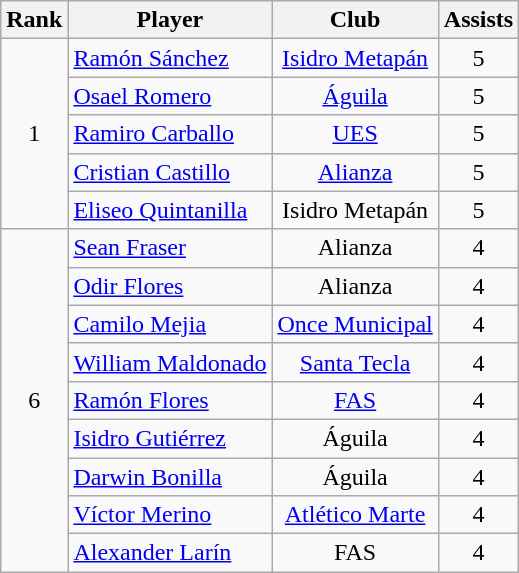<table class="wikitable" style="text-align:center">
<tr>
<th>Rank</th>
<th>Player</th>
<th>Club</th>
<th>Assists</th>
</tr>
<tr>
<td rowspan="5">1</td>
<td align="left"> <a href='#'>Ramón Sánchez</a></td>
<td><a href='#'>Isidro Metapán</a></td>
<td>5</td>
</tr>
<tr>
<td align="left"> <a href='#'>Osael Romero</a></td>
<td><a href='#'>Águila</a></td>
<td>5</td>
</tr>
<tr>
<td align="left"> <a href='#'>Ramiro Carballo</a></td>
<td><a href='#'>UES</a></td>
<td>5</td>
</tr>
<tr>
<td align="left"> <a href='#'>Cristian Castillo</a></td>
<td><a href='#'>Alianza</a></td>
<td>5</td>
</tr>
<tr>
<td align="left"> <a href='#'>Eliseo Quintanilla</a></td>
<td>Isidro Metapán</td>
<td>5</td>
</tr>
<tr>
<td rowspan="9">6</td>
<td align="left"> <a href='#'>Sean Fraser</a></td>
<td>Alianza</td>
<td>4</td>
</tr>
<tr>
<td align="left"> <a href='#'>Odir Flores</a></td>
<td>Alianza</td>
<td>4</td>
</tr>
<tr>
<td align="left"> <a href='#'>Camilo Mejia</a></td>
<td><a href='#'>Once Municipal</a></td>
<td>4</td>
</tr>
<tr>
<td align="left"> <a href='#'>William Maldonado</a></td>
<td><a href='#'>Santa Tecla</a></td>
<td>4</td>
</tr>
<tr>
<td align="left"> <a href='#'>Ramón Flores</a></td>
<td><a href='#'>FAS</a></td>
<td>4</td>
</tr>
<tr>
<td align="left"> <a href='#'>Isidro Gutiérrez</a></td>
<td>Águila</td>
<td>4</td>
</tr>
<tr>
<td align="left"> <a href='#'>Darwin Bonilla</a></td>
<td>Águila</td>
<td>4</td>
</tr>
<tr>
<td align="left"> <a href='#'>Víctor Merino</a></td>
<td><a href='#'>Atlético Marte</a></td>
<td>4</td>
</tr>
<tr>
<td align="left"> <a href='#'>Alexander Larín</a></td>
<td>FAS</td>
<td>4</td>
</tr>
</table>
